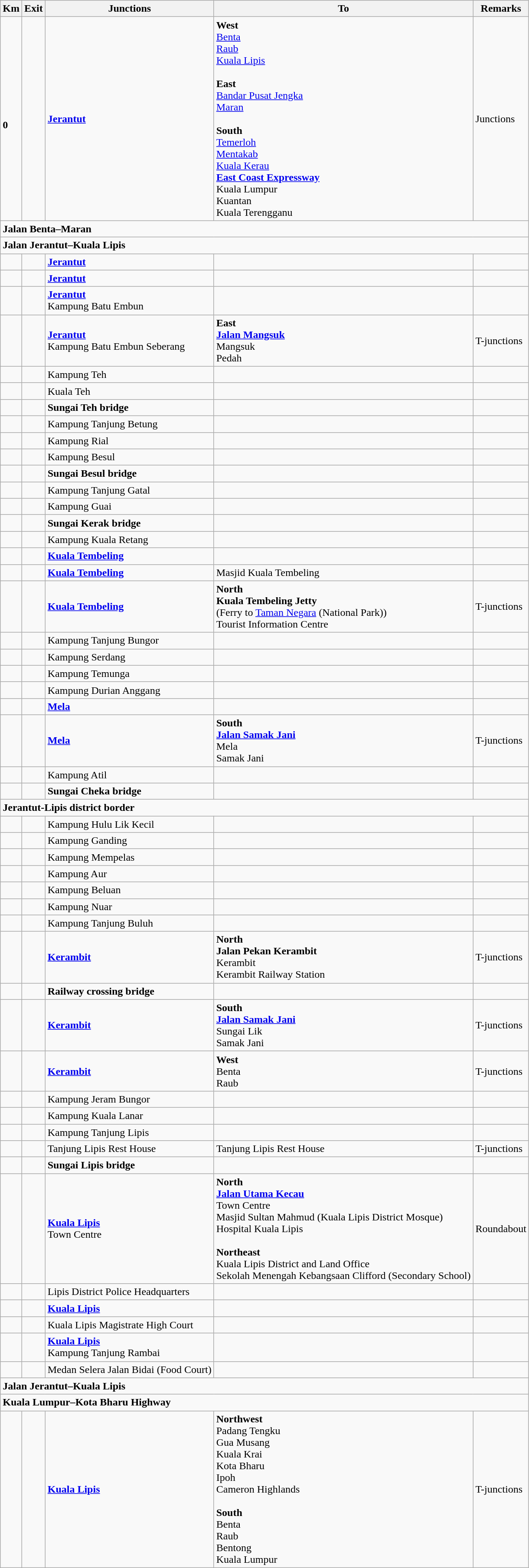<table class="wikitable">
<tr>
<th>Km</th>
<th>Exit</th>
<th>Junctions</th>
<th>To</th>
<th>Remarks</th>
</tr>
<tr>
<td><br><strong>0</strong></td>
<td></td>
<td><strong><a href='#'>Jerantut</a></strong></td>
<td><strong>West</strong><br> <a href='#'>Benta</a><br> <a href='#'>Raub</a><br> <a href='#'>Kuala Lipis</a><br><br><strong>East</strong><br> <a href='#'>Bandar Pusat Jengka</a><br> <a href='#'>Maran</a><br><br><strong>South</strong><br> <a href='#'>Temerloh</a><br> <a href='#'>Mentakab</a><br> <a href='#'>Kuala Kerau</a><br>  <strong><a href='#'>East Coast Expressway</a></strong><br>Kuala Lumpur<br>Kuantan<br>Kuala Terengganu</td>
<td>Junctions</td>
</tr>
<tr>
<td style="width:600px" colspan="6" style="text-align:center; background:blue;"><strong><span> Jalan Benta–Maran</span></strong></td>
</tr>
<tr>
<td style="width:600px" colspan="6" style="text-align:center; background:blue;"><strong><span> Jalan Jerantut–Kuala Lipis</span></strong></td>
</tr>
<tr>
<td></td>
<td></td>
<td><strong><a href='#'>Jerantut</a></strong></td>
<td></td>
<td></td>
</tr>
<tr>
<td></td>
<td></td>
<td><strong><a href='#'>Jerantut</a></strong></td>
<td></td>
<td></td>
</tr>
<tr>
<td></td>
<td></td>
<td><strong><a href='#'>Jerantut</a></strong><br>Kampung Batu Embun</td>
<td></td>
<td></td>
</tr>
<tr>
<td></td>
<td></td>
<td><strong><a href='#'>Jerantut</a></strong><br>Kampung Batu Embun Seberang</td>
<td><strong>East</strong><br> <strong><a href='#'>Jalan Mangsuk</a></strong><br>Mangsuk<br>Pedah</td>
<td>T-junctions</td>
</tr>
<tr>
<td></td>
<td></td>
<td>Kampung Teh</td>
<td></td>
<td></td>
</tr>
<tr>
<td></td>
<td></td>
<td>Kuala Teh</td>
<td></td>
<td></td>
</tr>
<tr>
<td></td>
<td></td>
<td><strong>Sungai Teh bridge</strong></td>
<td></td>
<td></td>
</tr>
<tr>
<td></td>
<td></td>
<td>Kampung Tanjung Betung</td>
<td></td>
<td></td>
</tr>
<tr>
<td></td>
<td></td>
<td>Kampung Rial</td>
<td></td>
<td></td>
</tr>
<tr>
<td></td>
<td></td>
<td>Kampung Besul</td>
<td></td>
<td></td>
</tr>
<tr>
<td></td>
<td></td>
<td><strong>Sungai Besul bridge</strong></td>
<td></td>
<td></td>
</tr>
<tr>
<td></td>
<td></td>
<td>Kampung Tanjung Gatal</td>
<td></td>
<td></td>
</tr>
<tr>
<td></td>
<td></td>
<td>Kampung Guai</td>
<td></td>
<td></td>
</tr>
<tr>
<td></td>
<td></td>
<td><strong>Sungai Kerak bridge</strong></td>
<td></td>
<td></td>
</tr>
<tr>
<td></td>
<td></td>
<td>Kampung Kuala Retang</td>
<td></td>
<td></td>
</tr>
<tr>
<td></td>
<td></td>
<td><strong><a href='#'>Kuala Tembeling</a></strong></td>
<td></td>
<td></td>
</tr>
<tr>
<td></td>
<td></td>
<td><strong><a href='#'>Kuala Tembeling</a></strong></td>
<td> Masjid Kuala Tembeling</td>
<td></td>
</tr>
<tr>
<td></td>
<td></td>
<td><strong><a href='#'>Kuala Tembeling</a></strong></td>
<td><strong>North</strong><br><strong>Kuala Tembeling Jetty</strong> <br>(Ferry to <a href='#'>Taman Negara</a> (National Park))<br> Tourist Information Centre<br>  </td>
<td>T-junctions</td>
</tr>
<tr>
<td></td>
<td></td>
<td>Kampung Tanjung Bungor</td>
<td></td>
<td></td>
</tr>
<tr>
<td></td>
<td></td>
<td>Kampung Serdang</td>
<td></td>
<td></td>
</tr>
<tr>
<td></td>
<td></td>
<td>Kampung Temunga</td>
<td></td>
<td></td>
</tr>
<tr>
<td></td>
<td></td>
<td>Kampung Durian Anggang</td>
<td></td>
<td></td>
</tr>
<tr>
<td></td>
<td></td>
<td><strong><a href='#'>Mela</a></strong></td>
<td></td>
<td></td>
</tr>
<tr>
<td></td>
<td></td>
<td><strong><a href='#'>Mela</a></strong></td>
<td><strong>South</strong><br> <strong><a href='#'>Jalan Samak Jani</a></strong><br>Mela<br>Samak Jani</td>
<td>T-junctions</td>
</tr>
<tr>
<td></td>
<td></td>
<td>Kampung Atil</td>
<td></td>
<td></td>
</tr>
<tr>
<td></td>
<td></td>
<td><strong>Sungai Cheka bridge</strong></td>
<td></td>
<td></td>
</tr>
<tr>
<td style="width:600px" colspan="6" style="text-align:center; background:blue;"><strong><span>Jerantut-Lipis district border</span></strong></td>
</tr>
<tr>
<td></td>
<td></td>
<td>Kampung Hulu Lik Kecil</td>
<td></td>
<td></td>
</tr>
<tr>
<td></td>
<td></td>
<td>Kampung Ganding</td>
<td></td>
<td></td>
</tr>
<tr>
<td></td>
<td></td>
<td>Kampung Mempelas</td>
<td></td>
<td></td>
</tr>
<tr>
<td></td>
<td></td>
<td>Kampung Aur</td>
<td></td>
<td></td>
</tr>
<tr>
<td></td>
<td></td>
<td>Kampung Beluan</td>
<td></td>
<td></td>
</tr>
<tr>
<td></td>
<td></td>
<td>Kampung Nuar</td>
<td></td>
<td></td>
</tr>
<tr>
<td></td>
<td></td>
<td>Kampung Tanjung Buluh</td>
<td></td>
<td></td>
</tr>
<tr>
<td></td>
<td></td>
<td><strong><a href='#'>Kerambit</a></strong></td>
<td><strong>North</strong><br><strong>Jalan Pekan Kerambit</strong><br>Kerambit<br>Kerambit Railway Station</td>
<td>T-junctions</td>
</tr>
<tr>
<td></td>
<td></td>
<td><strong>Railway crossing bridge</strong></td>
<td></td>
<td></td>
</tr>
<tr>
<td></td>
<td></td>
<td><strong><a href='#'>Kerambit</a></strong></td>
<td><strong>South</strong><br> <strong><a href='#'>Jalan Samak Jani</a></strong><br>Sungai Lik<br>Samak Jani</td>
<td>T-junctions</td>
</tr>
<tr>
<td></td>
<td></td>
<td><strong><a href='#'>Kerambit</a></strong></td>
<td><strong>West</strong><br> Benta<br> Raub</td>
<td>T-junctions</td>
</tr>
<tr>
<td></td>
<td></td>
<td>Kampung Jeram Bungor</td>
<td></td>
<td></td>
</tr>
<tr>
<td></td>
<td></td>
<td>Kampung Kuala Lanar</td>
<td></td>
<td></td>
</tr>
<tr>
<td></td>
<td></td>
<td>Kampung Tanjung Lipis</td>
<td></td>
<td></td>
</tr>
<tr>
<td></td>
<td></td>
<td>Tanjung Lipis Rest House</td>
<td>Tanjung Lipis Rest House</td>
<td>T-junctions</td>
</tr>
<tr>
<td></td>
<td></td>
<td><strong>Sungai Lipis bridge</strong></td>
<td></td>
<td></td>
</tr>
<tr>
<td></td>
<td></td>
<td><strong><a href='#'>Kuala Lipis</a></strong><br>Town Centre</td>
<td><strong>North</strong><br><strong></strong> <strong><a href='#'>Jalan Utama Kecau</a></strong><br>Town Centre<br>Masjid Sultan Mahmud (Kuala Lipis District Mosque)<br>Hospital Kuala Lipis <br><br><strong>Northeast</strong><br>Kuala Lipis District and Land Office<br>Sekolah Menengah Kebangsaan Clifford (Secondary School)</td>
<td>Roundabout</td>
</tr>
<tr>
<td></td>
<td></td>
<td>Lipis District Police Headquarters</td>
<td></td>
<td></td>
</tr>
<tr>
<td></td>
<td></td>
<td><strong><a href='#'>Kuala Lipis</a></strong></td>
<td></td>
<td></td>
</tr>
<tr>
<td></td>
<td></td>
<td>Kuala Lipis Magistrate High Court</td>
<td></td>
<td></td>
</tr>
<tr>
<td></td>
<td></td>
<td><strong><a href='#'>Kuala Lipis</a></strong><br>Kampung Tanjung Rambai</td>
<td></td>
<td></td>
</tr>
<tr>
<td></td>
<td></td>
<td> Medan Selera Jalan Bidai (Food Court)</td>
<td>    </td>
<td></td>
</tr>
<tr>
<td style="width:600px" colspan="6" style="text-align:center; background:blue;"><strong><span> Jalan Jerantut–Kuala Lipis</span></strong></td>
</tr>
<tr>
<td style="width:600px" colspan="6" style="text-align:center; background:blue;"><strong><span> Kuala Lumpur–Kota Bharu Highway</span></strong></td>
</tr>
<tr>
<td></td>
<td></td>
<td><strong><a href='#'>Kuala Lipis</a></strong></td>
<td><strong>Northwest</strong><br> Padang Tengku<br> Gua Musang<br> Kuala Krai<br> Kota Bharu<br> Ipoh<br> Cameron Highlands<br><br><strong>South</strong><br> Benta<br> Raub<br> Bentong<br>   Kuala Lumpur</td>
<td>T-junctions</td>
</tr>
</table>
